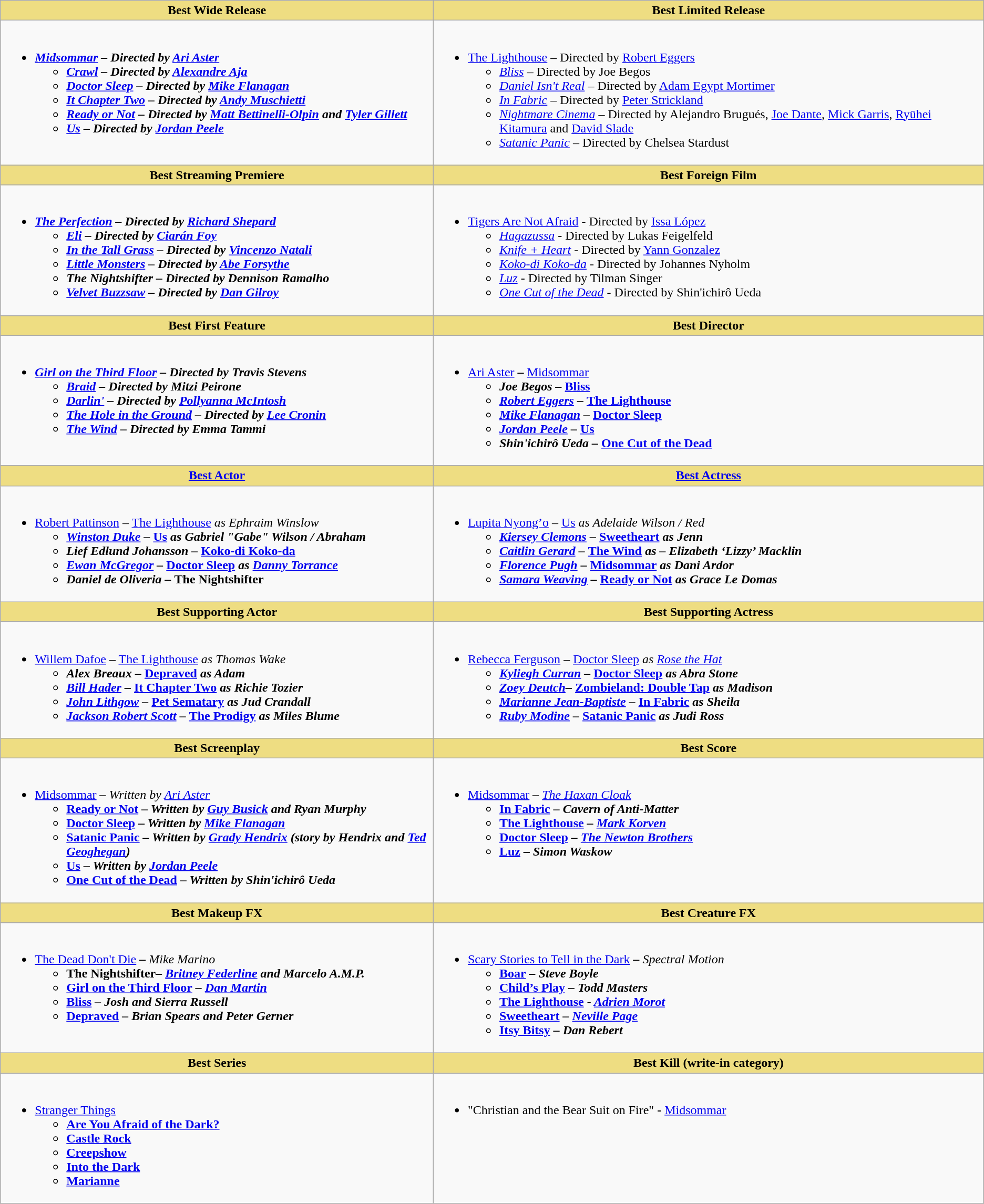<table class=wikitable style="width="100%">
<tr>
<th style="background:#EEDD82">Best Wide Release</th>
<th style="background:#EEDD82">Best Limited Release</th>
</tr>
<tr>
<td valign="top"><br><ul><li><strong><em><a href='#'>Midsommar</a><em> – Directed by <a href='#'>Ari Aster</a><strong><ul><li></em><a href='#'>Crawl</a><em> – Directed by <a href='#'>Alexandre Aja</a></li><li></em><a href='#'>Doctor Sleep</a><em> – Directed by <a href='#'>Mike Flanagan</a></li><li></em><a href='#'>It Chapter Two</a><em> – Directed by <a href='#'>Andy Muschietti</a></li><li></em><a href='#'>Ready or Not</a><em> – Directed by <a href='#'>Matt Bettinelli-Olpin</a> and <a href='#'>Tyler Gillett</a></li><li></em><a href='#'>Us</a><em> – Directed by <a href='#'>Jordan Peele</a></li></ul></li></ul></td>
<td valign="top"><br><ul><li></em></strong><a href='#'>The Lighthouse</a></em> – Directed by <a href='#'>Robert Eggers</a></strong><ul><li><em><a href='#'>Bliss</a></em> – Directed by Joe Begos</li><li><em><a href='#'>Daniel Isn't Real</a></em> – Directed by <a href='#'>Adam Egypt Mortimer</a></li><li><em><a href='#'>In Fabric</a></em> – Directed by <a href='#'>Peter Strickland</a></li><li><em><a href='#'>Nightmare Cinema</a></em> – Directed by Alejandro Brugués, <a href='#'>Joe Dante</a>, <a href='#'>Mick Garris</a>, <a href='#'>Ryūhei Kitamura</a> and <a href='#'>David Slade</a></li><li><em><a href='#'>Satanic Panic</a></em> – Directed by Chelsea Stardust</li></ul></li></ul></td>
</tr>
<tr>
<th style="background:#EEDD82">Best Streaming Premiere</th>
<th style="background:#EEDD82">Best Foreign Film</th>
</tr>
<tr>
<td valign="top"><br><ul><li><strong><em><a href='#'>The Perfection</a><em> – Directed by <a href='#'>Richard Shepard</a><strong><ul><li></em><a href='#'>Eli</a><em> – </strong>Directed by <a href='#'>Ciarán Foy</a><strong></li><li></em><a href='#'>In the Tall Grass</a><em> – Directed by <a href='#'>Vincenzo Natali</a></li><li></em><a href='#'>Little Monsters</a><em> – Directed by <a href='#'>Abe Forsythe</a></li><li></em>The Nightshifter<em> – Directed by Dennison Ramalho</li><li></em><a href='#'>Velvet Buzzsaw</a><em> – Directed by <a href='#'>Dan Gilroy</a></li></ul></li></ul></td>
<td valign="top"><br><ul><li></em></strong><a href='#'>Tigers Are Not Afraid</a></em> - Directed by <a href='#'>Issa López</a></strong><ul><li><em><a href='#'>Hagazussa</a></em> - Directed by Lukas Feigelfeld</li><li><em><a href='#'>Knife + Heart</a></em> - Directed by <a href='#'>Yann Gonzalez</a></li><li><em><a href='#'>Koko-di Koko-da</a></em> - Directed by Johannes Nyholm</li><li><em><a href='#'>Luz</a></em> - Directed by Tilman Singer</li><li><em><a href='#'>One Cut of the Dead</a></em> - Directed by Shin'ichirô Ueda</li></ul></li></ul></td>
</tr>
<tr>
<th style="background:#EEDD82">Best First Feature</th>
<th style="background:#EEDD82">Best Director</th>
</tr>
<tr>
<td valign="top"><br><ul><li><strong><em><a href='#'>Girl on the Third Floor</a><em> – Directed by Travis Stevens<strong><ul><li></em><a href='#'>Braid</a><em> – Directed by Mitzi Peirone</li><li></em><a href='#'>Darlin'</a><em> – Directed by <a href='#'>Pollyanna McIntosh</a></li><li></em><a href='#'>The Hole in the Ground</a><em> – Directed by <a href='#'>Lee Cronin</a></li><li></em><a href='#'>The Wind</a><em> – Directed by Emma Tammi</li></ul></li></ul></td>
<td valign="top"><br><ul><li></strong><a href='#'>Ari Aster</a><strong> – </em></strong><a href='#'>Midsommar</a><strong><em><ul><li>Joe Begos – </em><a href='#'>Bliss</a><em></li><li><a href='#'>Robert Eggers</a> – </em><a href='#'>The Lighthouse</a><em></li><li><a href='#'>Mike Flanagan</a> – </em><a href='#'>Doctor Sleep</a><em></li><li><a href='#'>Jordan Peele</a> – </em><a href='#'>Us</a><em></li><li>Shin'ichirô Ueda – </em><a href='#'>One Cut of the Dead</a><em></li></ul></li></ul></td>
</tr>
<tr>
<th style="background:#EEDD82"><a href='#'>Best Actor</a></th>
<th style="background:#EEDD82"><a href='#'>Best Actress</a></th>
</tr>
<tr>
<td valign="top"><br><ul><li></strong><a href='#'>Robert Pattinson</a> – </em><a href='#'>The Lighthouse</a><em> as Ephraim Winslow<strong><ul><li><a href='#'>Winston Duke</a> – </em><a href='#'>Us</a><em> as Gabriel "Gabe" Wilson / Abraham</li><li>Lief Edlund Johansson – </em><a href='#'>Koko-di Koko-da</a><em></li><li><a href='#'>Ewan McGregor</a> – </em><a href='#'>Doctor Sleep</a><em> as <a href='#'>Danny Torrance</a></li><li>Daniel de Oliveria – </em>The Nightshifter<em></li></ul></li></ul></td>
<td valign="top"><br><ul><li></strong><a href='#'>Lupita Nyong’o</a> – </em><a href='#'>Us</a><em> as Adelaide Wilson / Red<strong><ul><li><a href='#'>Kiersey Clemons</a> – </em><a href='#'>Sweetheart</a><em> as Jenn</li><li><a href='#'>Caitlin Gerard</a> – </em><a href='#'>The Wind</a><em> as – Elizabeth ‘Lizzy’ Macklin</li><li><a href='#'>Florence Pugh</a> – </em><a href='#'>Midsommar</a><em> as Dani Ardor</li><li><a href='#'>Samara Weaving</a> – </em><a href='#'>Ready or Not</a><em> as Grace Le Domas</li></ul></li></ul></td>
</tr>
<tr>
<th style="background:#EEDD82">Best Supporting Actor</th>
<th style="background:#EEDD82">Best Supporting Actress</th>
</tr>
<tr>
<td valign="top"><br><ul><li></strong><a href='#'>Willem Dafoe</a> – </em><a href='#'>The Lighthouse</a><em> as Thomas Wake<strong><ul><li>Alex Breaux – </em><a href='#'>Depraved</a><em> as Adam</li><li><a href='#'>Bill Hader</a> – </em><a href='#'>It Chapter Two</a><em> as Richie Tozier</li><li><a href='#'>John Lithgow</a> – </em><a href='#'>Pet Sematary</a><em> as Jud Crandall</li><li><a href='#'>Jackson Robert Scott</a> – </em><a href='#'>The Prodigy</a><em> as Miles Blume</li></ul></li></ul></td>
<td valign="top"><br><ul><li></strong><a href='#'>Rebecca Ferguson</a> – </em><a href='#'>Doctor Sleep</a><em> as <a href='#'>Rose the Hat</a><strong><ul><li><a href='#'>Kyliegh Curran</a> – </em><a href='#'>Doctor Sleep</a><em> as Abra Stone</li><li><a href='#'>Zoey Deutch</a>– </em><a href='#'>Zombieland: Double Tap</a><em> as Madison</li><li><a href='#'>Marianne Jean-Baptiste</a> – </em><a href='#'>In Fabric</a><em> as Sheila</li><li><a href='#'>Ruby Modine</a> – </em><a href='#'>Satanic Panic</a><em> as Judi Ross</li></ul></li></ul></td>
</tr>
<tr>
<th style="background:#EEDD82">Best Screenplay</th>
<th style="background:#EEDD82">Best Score</th>
</tr>
<tr>
<td valign="top"><br><ul><li></em></strong><a href='#'>Midsommar</a><strong><em> – </strong>Written by <a href='#'>Ari Aster</a><strong><ul><li></em><a href='#'>Ready or Not</a><em> – Written by <a href='#'>Guy Busick</a> and Ryan Murphy</li><li></em><a href='#'>Doctor Sleep</a><em> – Written by <a href='#'>Mike Flanagan</a></li><li></em><a href='#'>Satanic Panic</a><em> – Written by <a href='#'>Grady Hendrix</a> (story by Hendrix and <a href='#'>Ted Geoghegan</a>)</li><li></em><a href='#'>Us</a><em> – Written by <a href='#'>Jordan Peele</a></li><li></em><a href='#'>One Cut of the Dead</a><em> – Written by Shin'ichirô Ueda</li></ul></li></ul></td>
<td valign="top"><br><ul><li></em></strong><a href='#'>Midsommar</a><strong><em> – </strong><a href='#'>The Haxan Cloak</a><strong><ul><li></em><a href='#'>In Fabric</a><em> – Cavern of Anti-Matter</li><li></em><a href='#'>The Lighthouse</a><em> – <a href='#'>Mark Korven</a></li><li></em><a href='#'>Doctor Sleep</a><em> – <a href='#'>The Newton Brothers</a></li><li></em><a href='#'>Luz</a><em> – Simon Waskow</li></ul></li></ul></td>
</tr>
<tr>
<th style="background:#EEDD82">Best Makeup FX</th>
<th style="background:#EEDD82">Best Creature FX</th>
</tr>
<tr>
<td valign="top"><br><ul><li></em></strong><a href='#'>The Dead Don't Die</a><strong><em> – </strong>Mike Marino<strong><ul><li></em>The Nightshifter<em>– <a href='#'>Britney Federline</a> and Marcelo A.M.P.</li><li></em><a href='#'>Girl on the Third Floor</a><em> – <a href='#'>Dan Martin</a></li><li></em><a href='#'>Bliss</a><em> – Josh and Sierra Russell</li><li></em><a href='#'>Depraved</a><em> – Brian Spears and Peter Gerner</li></ul></li></ul></td>
<td valign="top"><br><ul><li></em></strong><a href='#'>Scary Stories to Tell in the Dark</a><strong><em> – </strong>Spectral Motion<strong><ul><li></em><a href='#'>Boar</a><em> – Steve Boyle</li><li></em><a href='#'>Child’s Play</a><em> – Todd Masters</li><li></em><a href='#'>The Lighthouse</a><em> - <a href='#'>Adrien Morot</a></li><li></em><a href='#'>Sweetheart</a><em> – <a href='#'>Neville Page</a></li><li></em><a href='#'>Itsy Bitsy</a><em> – Dan Rebert</li></ul></li></ul></td>
</tr>
<tr>
<th style="background:#EEDD82">Best Series</th>
<th style="background:#EEDD82">Best Kill (write-in category)</th>
</tr>
<tr>
<td valign="top"><br><ul><li></em></strong><a href='#'>Stranger Things</a><strong><em><ul><li></em><a href='#'>Are You Afraid of the Dark?</a><em></li><li></em><a href='#'>Castle Rock</a><em></li><li></em><a href='#'>Creepshow</a><em></li><li></em><a href='#'>Into the Dark</a><em></li><li></em><a href='#'>Marianne</a><em></li></ul></li></ul></td>
<td valign="top"><br><ul><li></strong>"Christian and the Bear Suit on Fire"<strong> - </em></strong><a href='#'>Midsommar</a><strong><em></li></ul></td>
</tr>
</table>
